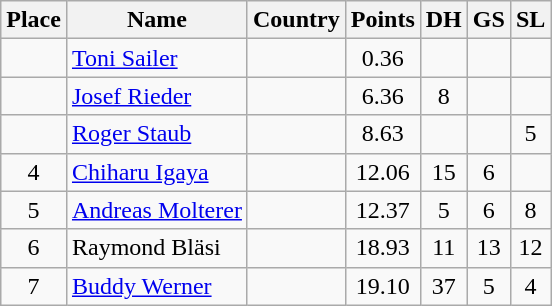<table class="wikitable" style="text-align:center">
<tr>
<th>Place</th>
<th>Name</th>
<th>Country</th>
<th>Points</th>
<th>DH</th>
<th>GS</th>
<th>SL</th>
</tr>
<tr>
<td></td>
<td align=left><a href='#'>Toni Sailer</a></td>
<td align=left></td>
<td>0.36</td>
<td></td>
<td></td>
<td></td>
</tr>
<tr>
<td></td>
<td align=left><a href='#'>Josef Rieder</a></td>
<td align=left></td>
<td>6.36</td>
<td>8</td>
<td></td>
<td></td>
</tr>
<tr>
<td></td>
<td align=left><a href='#'>Roger Staub</a></td>
<td align=left></td>
<td>8.63</td>
<td></td>
<td></td>
<td>5</td>
</tr>
<tr>
<td>4</td>
<td align="left"><a href='#'>Chiharu Igaya</a></td>
<td align=left></td>
<td>12.06</td>
<td>15</td>
<td>6</td>
<td></td>
</tr>
<tr>
<td>5</td>
<td align=left><a href='#'>Andreas Molterer</a></td>
<td align=left></td>
<td>12.37</td>
<td>5</td>
<td>6</td>
<td>8</td>
</tr>
<tr>
<td>6</td>
<td align=left>Raymond Bläsi</td>
<td align=left></td>
<td>18.93</td>
<td>11</td>
<td>13</td>
<td>12</td>
</tr>
<tr>
<td>7</td>
<td align=left><a href='#'>Buddy Werner</a></td>
<td align=left></td>
<td>19.10</td>
<td>37</td>
<td>5</td>
<td>4</td>
</tr>
</table>
